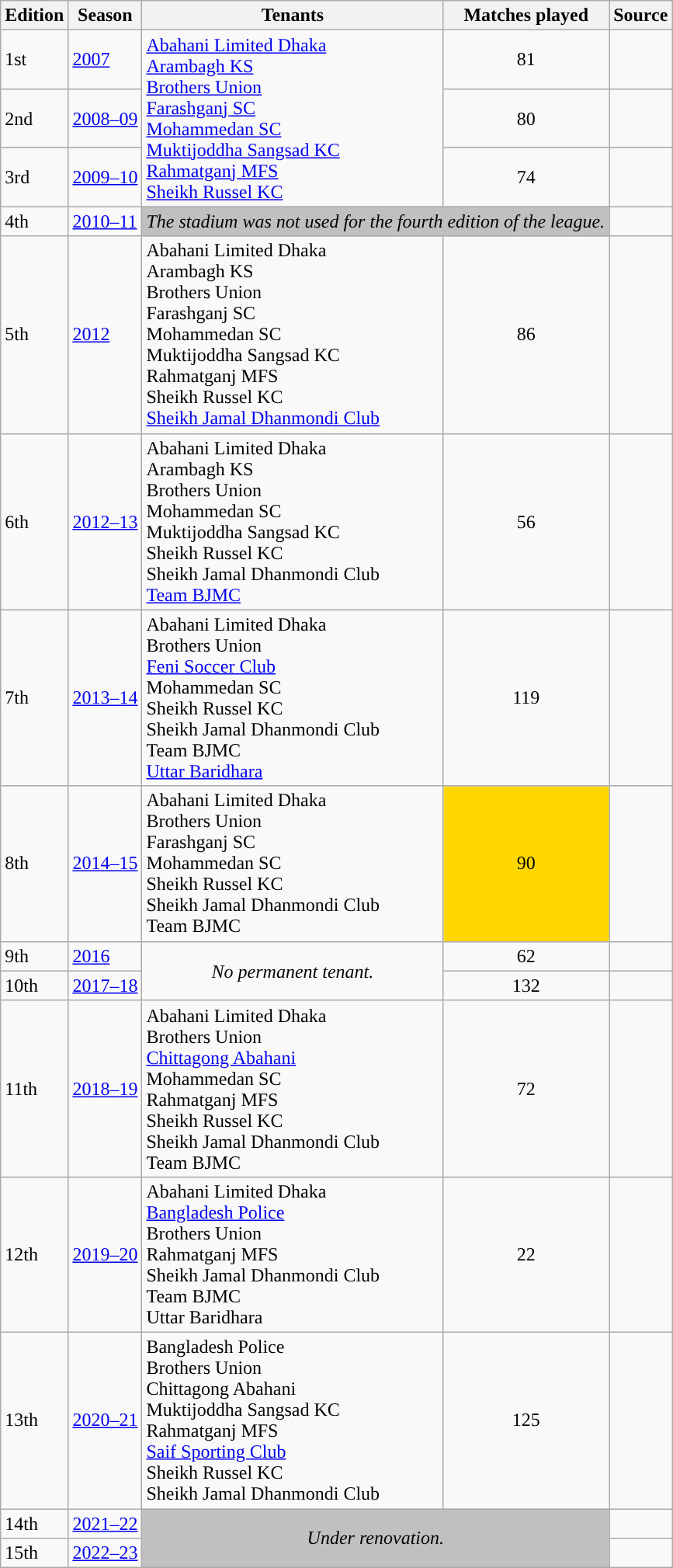<table class="wikitable collapsible collapsed">
<tr>
<th>Edition</th>
<th>Season</th>
<th>Tenants</th>
<th>Matches played</th>
<th>Source</th>
</tr>
<tr>
<td>1st</td>
<td><a href='#'>2007</a></td>
<td rowspan=3><a href='#'>Abahani Limited Dhaka</a> <br> <a href='#'>Arambagh KS</a>  <br> <a href='#'>Brothers Union</a> <br> <a href='#'>Farashganj SC</a> <br> <a href='#'>Mohammedan SC</a> <br> <a href='#'>Muktijoddha Sangsad KC</a> <br> <a href='#'>Rahmatganj MFS</a> <br> <a href='#'>Sheikh Russel KC</a></td>
<td style="text-align: center">81</td>
<td style="text-align: center"></td>
</tr>
<tr>
<td>2nd</td>
<td><a href='#'>2008–09</a></td>
<td style="text-align: center">80</td>
<td style="text-align: center"></td>
</tr>
<tr>
<td>3rd</td>
<td><a href='#'>2009–10</a></td>
<td style="text-align: center">74</td>
<td style="text-align: center"></td>
</tr>
<tr>
<td>4th</td>
<td><a href='#'>2010–11</a></td>
<td bgcolor=silver colspan=2 style="text-align: center"><em>The stadium was not used for the fourth edition of the league.</em></td>
<td style="text-align: center"></td>
</tr>
<tr>
<td>5th</td>
<td><a href='#'>2012</a></td>
<td>Abahani Limited Dhaka <br> Arambagh KS <br> Brothers Union <br> Farashganj SC <br> Mohammedan SC <br> Muktijoddha Sangsad KC <br> Rahmatganj MFS <br> Sheikh Russel KC <br> <a href='#'>Sheikh Jamal Dhanmondi Club</a></td>
<td style="text-align: center">86</td>
<td style="text-align: center"></td>
</tr>
<tr>
<td>6th</td>
<td><a href='#'>2012–13</a></td>
<td>Abahani Limited Dhaka <br> Arambagh KS <br> Brothers Union <br> Mohammedan SC <br> Muktijoddha Sangsad KC <br> Sheikh Russel KC <br> Sheikh Jamal Dhanmondi Club <br> <a href='#'>Team BJMC</a></td>
<td style="text-align: center">56</td>
<td style="text-align: center"></td>
</tr>
<tr>
<td>7th</td>
<td><a href='#'>2013–14</a></td>
<td>Abahani Limited Dhaka <br> Brothers Union <br> <a href='#'>Feni Soccer Club</a> <br> Mohammedan SC <br> Sheikh Russel KC <br> Sheikh Jamal Dhanmondi Club <br> Team BJMC <br> <a href='#'>Uttar Baridhara</a></td>
<td style="text-align: center">119</td>
<td style="text-align: center"></td>
</tr>
<tr>
<td>8th</td>
<td><a href='#'>2014–15</a></td>
<td>Abahani Limited Dhaka <br> Brothers Union <br> Farashganj SC <br> Mohammedan SC <br> Sheikh Russel KC <br> Sheikh Jamal Dhanmondi Club <br> Team BJMC</td>
<td bgcolor=gold style="text-align: center">90</td>
<td style="text-align: center"></td>
</tr>
<tr>
<td>9th</td>
<td><a href='#'>2016</a></td>
<td rowspan=2 style="text-align: center"><em>No permanent tenant.</em></td>
<td style="text-align: center">62</td>
<td style="text-align: center"></td>
</tr>
<tr>
<td>10th</td>
<td><a href='#'>2017–18</a></td>
<td style="text-align: center">132</td>
<td style="text-align: center"></td>
</tr>
<tr>
<td>11th</td>
<td><a href='#'>2018–19</a></td>
<td>Abahani Limited Dhaka <br> Brothers Union <br> <a href='#'>Chittagong Abahani</a> <br> Mohammedan SC <br> Rahmatganj MFS <br> Sheikh Russel KC <br> Sheikh Jamal Dhanmondi Club <br> Team BJMC</td>
<td style="text-align: center">72</td>
<td style="text-align: center"></td>
</tr>
<tr>
<td>12th</td>
<td><a href='#'>2019–20</a></td>
<td>Abahani Limited Dhaka <br> <a href='#'>Bangladesh Police</a> <br> Brothers Union <br> Rahmatganj MFS <br> Sheikh Jamal Dhanmondi Club <br> Team BJMC <br> Uttar Baridhara</td>
<td style="text-align: center">22</td>
<td style="text-align: center"></td>
</tr>
<tr>
<td>13th</td>
<td><a href='#'>2020–21</a></td>
<td Abahani Limited Dhaka>Bangladesh Police <br> Brothers Union <br> Chittagong Abahani <br> Muktijoddha Sangsad KC <br> Rahmatganj MFS <br> <a href='#'>Saif Sporting Club</a> <br> Sheikh Russel KC <br> Sheikh Jamal Dhanmondi Club</td>
<td style="text-align: center">125</td>
<td style="text-align: center"></td>
</tr>
<tr>
<td>14th</td>
<td><a href='#'>2021–22</a></td>
<td bgcolor=silver rowspan=2 colspan=2 style="text-align: center"><em>Under renovation.</em></td>
<td style="text-align: center"></td>
</tr>
<tr>
<td>15th</td>
<td><a href='#'>2022–23</a></td>
<td style="text-align: center"></td>
</tr>
</table>
